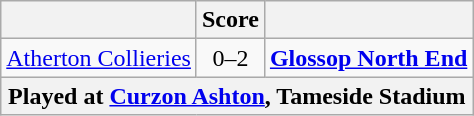<table class="wikitable" style="text-align: center">
<tr>
<th></th>
<th>Score</th>
<th></th>
</tr>
<tr>
<td><a href='#'>Atherton Collieries</a></td>
<td>0–2</td>
<td><strong><a href='#'>Glossop North End</a></strong></td>
</tr>
<tr>
<th colspan="3"><strong>Played at <a href='#'>Curzon Ashton</a>, Tameside Stadium</strong></th>
</tr>
</table>
